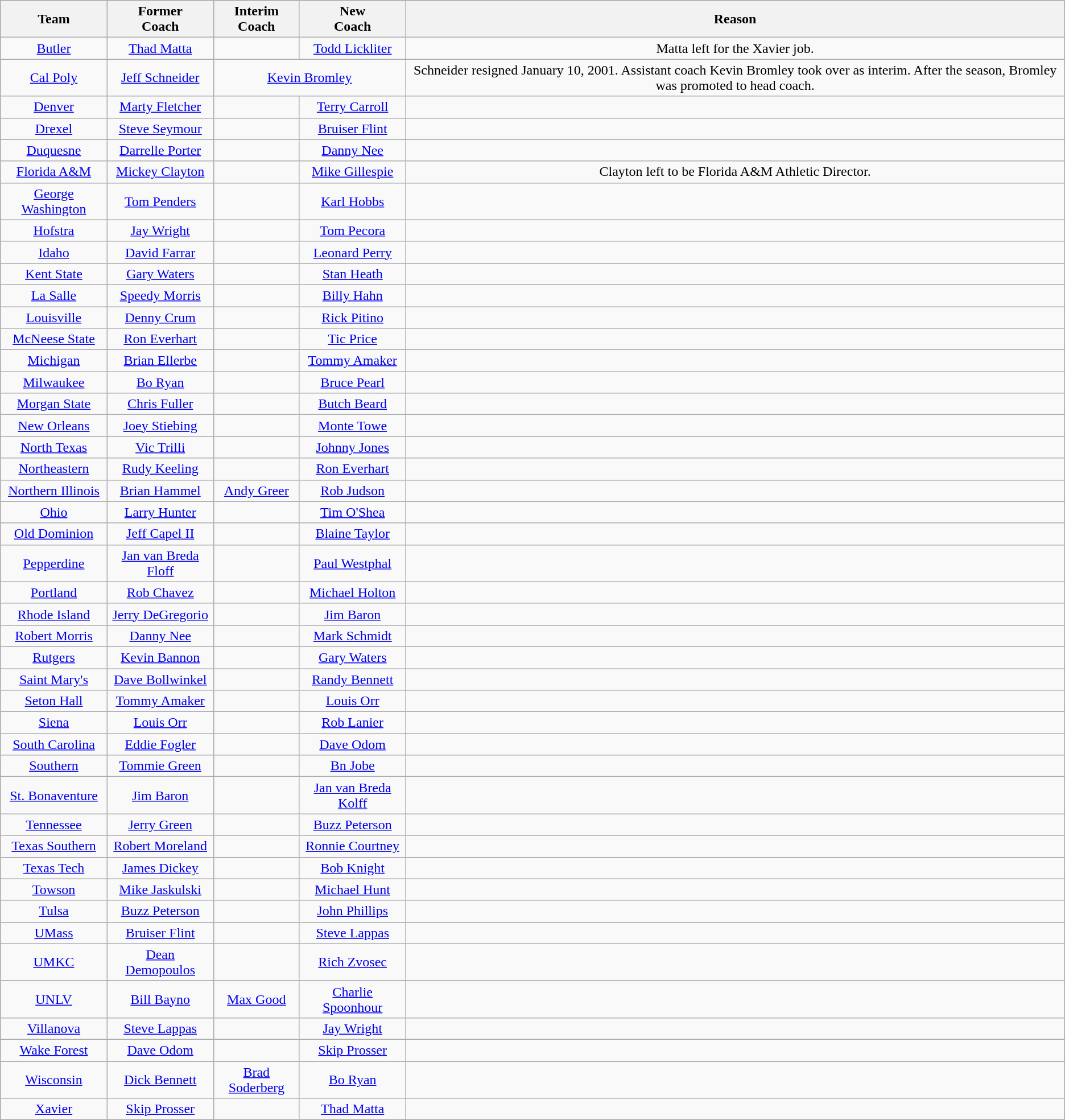<table class="wikitable" style="text-align:center;">
<tr>
<th>Team</th>
<th>Former<br>Coach</th>
<th>Interim<br>Coach</th>
<th>New<br>Coach</th>
<th>Reason</th>
</tr>
<tr>
<td><a href='#'>Butler</a></td>
<td><a href='#'>Thad Matta</a></td>
<td></td>
<td><a href='#'>Todd Lickliter</a></td>
<td>Matta left for the Xavier job.</td>
</tr>
<tr>
<td><a href='#'>Cal Poly</a></td>
<td><a href='#'>Jeff Schneider</a></td>
<td colspan="2" style="text-align:center;"><a href='#'>Kevin Bromley</a></td>
<td>Schneider resigned January 10, 2001. Assistant coach Kevin Bromley took over as interim. After the season, Bromley was promoted to head coach.</td>
</tr>
<tr>
<td><a href='#'>Denver</a></td>
<td><a href='#'>Marty Fletcher</a></td>
<td></td>
<td><a href='#'>Terry Carroll</a></td>
<td></td>
</tr>
<tr>
<td><a href='#'>Drexel</a></td>
<td><a href='#'>Steve Seymour</a></td>
<td></td>
<td><a href='#'>Bruiser Flint</a></td>
<td></td>
</tr>
<tr>
<td><a href='#'>Duquesne</a></td>
<td><a href='#'>Darrelle Porter</a></td>
<td></td>
<td><a href='#'>Danny Nee</a></td>
<td></td>
</tr>
<tr>
<td><a href='#'>Florida A&M</a></td>
<td><a href='#'>Mickey Clayton</a></td>
<td></td>
<td><a href='#'>Mike Gillespie</a></td>
<td>Clayton left to be Florida A&M Athletic Director.</td>
</tr>
<tr>
<td><a href='#'>George Washington</a></td>
<td><a href='#'>Tom Penders</a></td>
<td></td>
<td><a href='#'>Karl Hobbs</a></td>
<td></td>
</tr>
<tr>
<td><a href='#'>Hofstra</a></td>
<td><a href='#'>Jay Wright</a></td>
<td></td>
<td><a href='#'>Tom Pecora</a></td>
<td></td>
</tr>
<tr>
<td><a href='#'>Idaho</a></td>
<td><a href='#'>David Farrar</a></td>
<td></td>
<td><a href='#'>Leonard Perry</a></td>
<td></td>
</tr>
<tr>
<td><a href='#'>Kent State</a></td>
<td><a href='#'>Gary Waters</a></td>
<td></td>
<td><a href='#'>Stan Heath</a></td>
<td></td>
</tr>
<tr>
<td><a href='#'>La Salle</a></td>
<td><a href='#'>Speedy Morris</a></td>
<td></td>
<td><a href='#'>Billy Hahn</a></td>
<td></td>
</tr>
<tr>
<td><a href='#'>Louisville</a></td>
<td><a href='#'>Denny Crum</a></td>
<td></td>
<td><a href='#'>Rick Pitino</a></td>
<td></td>
</tr>
<tr>
<td><a href='#'>McNeese State</a></td>
<td><a href='#'>Ron Everhart</a></td>
<td></td>
<td><a href='#'>Tic Price</a></td>
<td></td>
</tr>
<tr>
<td><a href='#'>Michigan</a></td>
<td><a href='#'>Brian Ellerbe</a></td>
<td></td>
<td><a href='#'>Tommy Amaker</a></td>
<td></td>
</tr>
<tr>
<td><a href='#'>Milwaukee</a></td>
<td><a href='#'>Bo Ryan</a></td>
<td></td>
<td><a href='#'>Bruce Pearl</a></td>
<td></td>
</tr>
<tr>
<td><a href='#'>Morgan State</a></td>
<td><a href='#'>Chris Fuller</a></td>
<td></td>
<td><a href='#'>Butch Beard</a></td>
<td></td>
</tr>
<tr>
<td><a href='#'>New Orleans</a></td>
<td><a href='#'>Joey Stiebing</a></td>
<td></td>
<td><a href='#'>Monte Towe</a></td>
<td></td>
</tr>
<tr>
<td><a href='#'>North Texas</a></td>
<td><a href='#'>Vic Trilli</a></td>
<td></td>
<td><a href='#'>Johnny Jones</a></td>
<td></td>
</tr>
<tr>
<td><a href='#'>Northeastern</a></td>
<td><a href='#'>Rudy Keeling</a></td>
<td></td>
<td><a href='#'>Ron Everhart</a></td>
<td></td>
</tr>
<tr>
<td><a href='#'>Northern Illinois</a></td>
<td><a href='#'>Brian Hammel</a></td>
<td><a href='#'>Andy Greer</a></td>
<td><a href='#'>Rob Judson</a></td>
<td></td>
</tr>
<tr>
<td><a href='#'>Ohio</a></td>
<td><a href='#'>Larry Hunter</a></td>
<td></td>
<td><a href='#'>Tim O'Shea</a></td>
<td></td>
</tr>
<tr>
<td><a href='#'>Old Dominion</a></td>
<td><a href='#'>Jeff Capel II</a></td>
<td></td>
<td><a href='#'>Blaine Taylor</a></td>
<td></td>
</tr>
<tr>
<td><a href='#'>Pepperdine</a></td>
<td><a href='#'>Jan van Breda Floff</a></td>
<td></td>
<td><a href='#'>Paul Westphal</a></td>
<td></td>
</tr>
<tr>
<td><a href='#'>Portland</a></td>
<td><a href='#'>Rob Chavez</a></td>
<td></td>
<td><a href='#'>Michael Holton</a></td>
<td></td>
</tr>
<tr>
<td><a href='#'>Rhode Island</a></td>
<td><a href='#'>Jerry DeGregorio</a></td>
<td></td>
<td><a href='#'>Jim Baron</a></td>
<td></td>
</tr>
<tr>
<td><a href='#'>Robert Morris</a></td>
<td><a href='#'>Danny Nee</a></td>
<td></td>
<td><a href='#'>Mark Schmidt</a></td>
<td></td>
</tr>
<tr>
<td><a href='#'>Rutgers</a></td>
<td><a href='#'>Kevin Bannon</a></td>
<td></td>
<td><a href='#'>Gary Waters</a></td>
<td></td>
</tr>
<tr>
<td><a href='#'>Saint Mary's</a></td>
<td><a href='#'>Dave Bollwinkel</a></td>
<td></td>
<td><a href='#'>Randy Bennett</a></td>
<td></td>
</tr>
<tr>
<td><a href='#'>Seton Hall</a></td>
<td><a href='#'>Tommy Amaker</a></td>
<td></td>
<td><a href='#'>Louis Orr</a></td>
<td></td>
</tr>
<tr>
<td><a href='#'>Siena</a></td>
<td><a href='#'>Louis Orr</a></td>
<td></td>
<td><a href='#'>Rob Lanier</a></td>
<td></td>
</tr>
<tr>
<td><a href='#'>South Carolina</a></td>
<td><a href='#'>Eddie Fogler</a></td>
<td></td>
<td><a href='#'>Dave Odom</a></td>
<td></td>
</tr>
<tr>
<td><a href='#'>Southern</a></td>
<td><a href='#'>Tommie Green</a></td>
<td></td>
<td><a href='#'>Bn Jobe</a></td>
<td></td>
</tr>
<tr>
<td><a href='#'>St. Bonaventure</a></td>
<td><a href='#'>Jim Baron</a></td>
<td></td>
<td><a href='#'>Jan van Breda Kolff</a></td>
<td></td>
</tr>
<tr>
<td><a href='#'>Tennessee</a></td>
<td><a href='#'>Jerry Green</a></td>
<td></td>
<td><a href='#'>Buzz Peterson</a></td>
<td></td>
</tr>
<tr>
<td><a href='#'>Texas Southern</a></td>
<td><a href='#'>Robert Moreland</a></td>
<td></td>
<td><a href='#'>Ronnie Courtney</a></td>
<td></td>
</tr>
<tr>
<td><a href='#'>Texas Tech</a></td>
<td><a href='#'>James Dickey</a></td>
<td></td>
<td><a href='#'>Bob Knight</a></td>
<td></td>
</tr>
<tr>
<td><a href='#'>Towson</a></td>
<td><a href='#'>Mike Jaskulski</a></td>
<td></td>
<td><a href='#'>Michael Hunt</a></td>
<td></td>
</tr>
<tr>
<td><a href='#'>Tulsa</a></td>
<td><a href='#'>Buzz Peterson</a></td>
<td></td>
<td><a href='#'>John Phillips</a></td>
<td></td>
</tr>
<tr>
<td><a href='#'>UMass</a></td>
<td><a href='#'>Bruiser Flint</a></td>
<td></td>
<td><a href='#'>Steve Lappas</a></td>
<td></td>
</tr>
<tr>
<td><a href='#'>UMKC</a></td>
<td><a href='#'>Dean Demopoulos</a></td>
<td></td>
<td><a href='#'>Rich Zvosec</a></td>
<td></td>
</tr>
<tr>
<td><a href='#'>UNLV</a></td>
<td><a href='#'>Bill Bayno</a></td>
<td><a href='#'>Max Good</a></td>
<td><a href='#'>Charlie Spoonhour</a></td>
<td></td>
</tr>
<tr>
<td><a href='#'>Villanova</a></td>
<td><a href='#'>Steve Lappas</a></td>
<td></td>
<td><a href='#'>Jay Wright</a></td>
<td></td>
</tr>
<tr>
<td><a href='#'>Wake Forest</a></td>
<td><a href='#'>Dave Odom</a></td>
<td></td>
<td><a href='#'>Skip Prosser</a></td>
<td></td>
</tr>
<tr>
<td><a href='#'>Wisconsin</a></td>
<td><a href='#'>Dick Bennett</a></td>
<td><a href='#'>Brad Soderberg</a></td>
<td><a href='#'>Bo Ryan</a></td>
<td></td>
</tr>
<tr>
<td><a href='#'>Xavier</a></td>
<td><a href='#'>Skip Prosser</a></td>
<td></td>
<td><a href='#'>Thad Matta</a></td>
<td></td>
</tr>
</table>
